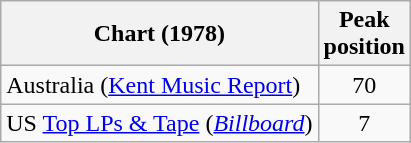<table class="wikitable">
<tr>
<th>Chart (1978)</th>
<th>Peak<br>position</th>
</tr>
<tr>
<td>Australia (<a href='#'>Kent Music Report</a>)</td>
<td style="text-align:center;">70</td>
</tr>
<tr>
<td>US <a href='#'>Top LPs & Tape</a> (<em><a href='#'>Billboard</a></em>)</td>
<td style="text-align:center;">7</td>
</tr>
</table>
